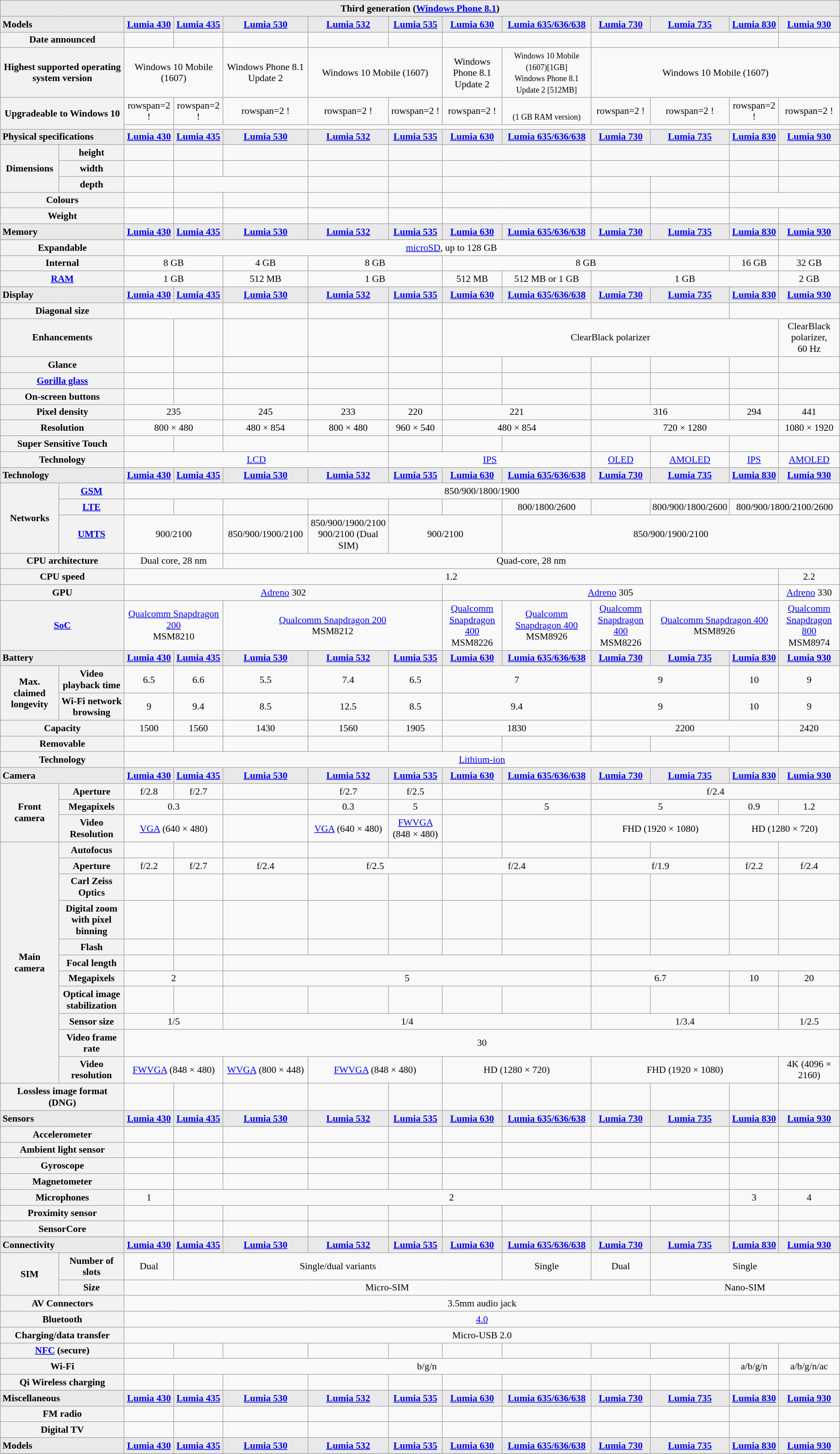<table class="wikitable collapsible collapsed" style="text-align:center; width:100%; font-size:90%">
<tr>
<th style="background:#e9e9e9;" colspan=99>Third generation (<a href='#'>Windows Phone 8.1</a>)</th>
</tr>
<tr style="background:#e9e9e9; white-space:nowrap;">
<td colspan=2 style="text-align:left;"><strong>Models</strong> </td>
<td><strong><a href='#'>Lumia 430</a></strong></td>
<td><strong><a href='#'>Lumia 435</a></strong></td>
<td><strong><a href='#'>Lumia 530</a></strong> </td>
<td><strong><a href='#'>Lumia 532</a></strong></td>
<td><strong><a href='#'>Lumia 535</a></strong></td>
<td><strong><a href='#'>Lumia 630</a></strong> </td>
<td><strong><a href='#'>Lumia 635/636/638</a></strong></td>
<td><strong><a href='#'>Lumia 730</a></strong> </td>
<td><strong><a href='#'>Lumia 735</a></strong> </td>
<td><strong><a href='#'>Lumia 830</a></strong> </td>
<td><strong><a href='#'>Lumia 930</a></strong> </td>
</tr>
<tr>
<th colspan=2>Date announced</th>
<td></td>
<td></td>
<td></td>
<td></td>
<td></td>
<td colspan=2></td>
<td colspan=3></td>
<td></td>
</tr>
<tr>
<th colspan=2>Highest supported operating system version</th>
<td colspan="2">Windows 10 Mobile (1607)</td>
<td>Windows Phone 8.1 Update 2</td>
<td colspan="2">Windows 10 Mobile (1607)</td>
<td>Windows Phone 8.1 Update 2</td>
<td><small>Windows 10 Mobile (1607)[1GB]<br>Windows Phone 8.1 Update 2 [512MB]</small></td>
<td colspan="4">Windows 10 Mobile (1607)</td>
</tr>
<tr>
<th colspan=2 rowspan=2>Upgradeable to Windows 10</th>
<td>rowspan=2 ! </td>
<td>rowspan=2 ! </td>
<td>rowspan=2 ! </td>
<td>rowspan=2 ! </td>
<td>rowspan=2 ! </td>
<td>rowspan=2 ! </td>
<td> <br><small>(1 GB RAM version)</small></td>
<td>rowspan=2 ! </td>
<td>rowspan=2 ! </td>
<td>rowspan=2 ! </td>
<td>rowspan=2 ! </td>
</tr>
<tr>
<td></td>
</tr>
<tr style="background:#e9e9e9;">
<td colspan=2 style="text-align:left;"><strong>Physical specifications</strong></td>
<td><strong><a href='#'>Lumia 430</a></strong></td>
<td><strong><a href='#'>Lumia 435</a></strong></td>
<td><strong><a href='#'>Lumia 530</a></strong></td>
<td><strong><a href='#'>Lumia 532</a></strong></td>
<td><strong><a href='#'>Lumia 535</a></strong></td>
<td><strong><a href='#'>Lumia 630</a></strong></td>
<td><strong><a href='#'>Lumia 635/636/638</a></strong></td>
<td><strong><a href='#'>Lumia 730</a></strong></td>
<td><strong><a href='#'>Lumia 735</a></strong></td>
<td><strong><a href='#'>Lumia 830</a></strong></td>
<td><strong><a href='#'>Lumia 930</a></strong></td>
</tr>
<tr>
<th rowspan=3>Dimensions <br> </th>
<th>height</th>
<td></td>
<td></td>
<td></td>
<td></td>
<td></td>
<td colspan=2></td>
<td colspan=2></td>
<td></td>
<td></td>
</tr>
<tr>
<th>width</th>
<td></td>
<td></td>
<td></td>
<td></td>
<td></td>
<td colspan=2></td>
<td colspan=2></td>
<td></td>
<td></td>
</tr>
<tr>
<th>depth</th>
<td></td>
<td colspan=2></td>
<td></td>
<td></td>
<td colspan=2></td>
<td></td>
<td></td>
<td></td>
<td></td>
</tr>
<tr>
<th colspan=2>Colours</th>
<td> </td>
<td>   </td>
<td>   </td>
<td>   </td>
<td>     </td>
<td colspan=2>    </td>
<td>   </td>
<td>  </td>
<td colspan=2>   </td>
</tr>
<tr>
<th colspan=2>Weight <br> </th>
<td></td>
<td></td>
<td></td>
<td></td>
<td></td>
<td colspan=2></td>
<td></td>
<td></td>
<td></td>
<td></td>
</tr>
<tr style="background:#e9e9e9;">
<td colspan=2 style="text-align:left;"><strong>Memory</strong></td>
<td><strong><a href='#'>Lumia 430</a></strong></td>
<td><strong><a href='#'>Lumia 435</a></strong></td>
<td><strong><a href='#'>Lumia 530</a></strong></td>
<td><strong><a href='#'>Lumia 532</a></strong></td>
<td><strong><a href='#'>Lumia 535</a></strong></td>
<td><strong><a href='#'>Lumia 630</a></strong></td>
<td><strong><a href='#'>Lumia 635/636/638</a></strong></td>
<td><strong><a href='#'>Lumia 730</a></strong></td>
<td><strong><a href='#'>Lumia 735</a></strong></td>
<td><strong><a href='#'>Lumia 830</a></strong></td>
<td><strong><a href='#'>Lumia 930</a></strong></td>
</tr>
<tr>
<th colspan=2>Expandable</th>
<td colspan=10><a href='#'>microSD</a>, up to 128 GB</td>
<td></td>
</tr>
<tr>
<th colspan=2>Internal</th>
<td colspan=2>8 GB</td>
<td>4 GB</td>
<td colspan=2>8 GB</td>
<td colspan=4>8 GB</td>
<td>16 GB</td>
<td>32 GB</td>
</tr>
<tr>
<th colspan=2><a href='#'>RAM</a></th>
<td colspan=2>1 GB</td>
<td>512 MB</td>
<td colspan=2>1 GB</td>
<td>512 MB</td>
<td>512 MB or 1 GB</td>
<td colspan=3>1 GB</td>
<td>2 GB</td>
</tr>
<tr style="background:#e9e9e9;">
<td colspan=2 style="text-align:left;"><strong>Display</strong></td>
<td><strong><a href='#'>Lumia 430</a></strong></td>
<td><strong><a href='#'>Lumia 435</a></strong></td>
<td><strong><a href='#'>Lumia 530</a></strong></td>
<td><strong><a href='#'>Lumia 532</a></strong></td>
<td><strong><a href='#'>Lumia 535</a></strong></td>
<td><strong><a href='#'>Lumia 630</a></strong></td>
<td><strong><a href='#'>Lumia 635/636/638</a></strong></td>
<td><strong><a href='#'>Lumia 730</a></strong></td>
<td><strong><a href='#'>Lumia 735</a></strong></td>
<td><strong><a href='#'>Lumia 830</a></strong></td>
<td><strong><a href='#'>Lumia 930</a></strong></td>
</tr>
<tr>
<th colspan=2>Diagonal size <br> </th>
<td colspan=2></td>
<td></td>
<td></td>
<td></td>
<td colspan=2></td>
<td colspan=2></td>
<td colspan=2></td>
</tr>
<tr>
<th colspan=2>Enhancements</th>
<td></td>
<td></td>
<td></td>
<td></td>
<td></td>
<td colspan=5>ClearBlack polarizer</td>
<td>ClearBlack polarizer, 60 Hz</td>
</tr>
<tr>
<th colspan=2>Glance</th>
<td></td>
<td></td>
<td></td>
<td></td>
<td></td>
<td></td>
<td></td>
<td></td>
<td></td>
<td></td>
<td></td>
</tr>
<tr>
<th colspan=2><a href='#'>Gorilla glass</a></th>
<td></td>
<td></td>
<td></td>
<td></td>
<td></td>
<td></td>
<td></td>
<td></td>
<td></td>
<td></td>
<td></td>
</tr>
<tr>
<th colspan=2>On-screen buttons</th>
<td></td>
<td></td>
<td></td>
<td></td>
<td></td>
<td></td>
<td></td>
<td></td>
<td></td>
<td></td>
<td></td>
</tr>
<tr>
<th colspan=2>Pixel density <br> </th>
<td colspan=2>235</td>
<td>245</td>
<td>233</td>
<td>220</td>
<td colspan=2>221</td>
<td colspan=2>316</td>
<td>294</td>
<td>441</td>
</tr>
<tr>
<th colspan=2>Resolution <br> </th>
<td colspan=2>800 × 480</td>
<td>480 × 854</td>
<td>800 × 480</td>
<td>960 × 540</td>
<td colspan=2>480 × 854</td>
<td colspan=3>720 × 1280</td>
<td>1080 × 1920</td>
</tr>
<tr>
<th colspan=2>Super Sensitive Touch</th>
<td></td>
<td></td>
<td></td>
<td></td>
<td></td>
<td></td>
<td></td>
<td></td>
<td></td>
<td></td>
<td></td>
</tr>
<tr>
<th colspan=2>Technology</th>
<td colspan=4><a href='#'>LCD</a></td>
<td colspan=3><a href='#'>IPS</a></td>
<td><a href='#'>OLED</a></td>
<td><a href='#'>AMOLED</a></td>
<td><a href='#'>IPS</a></td>
<td><a href='#'>AMOLED</a></td>
</tr>
<tr style="background:#e9e9e9;">
<td colspan=2 style="text-align:left;"><strong>Technology</strong></td>
<td><strong><a href='#'>Lumia 430</a></strong></td>
<td><strong><a href='#'>Lumia 435</a></strong></td>
<td><strong><a href='#'>Lumia 530</a></strong></td>
<td><strong><a href='#'>Lumia 532</a></strong></td>
<td><strong><a href='#'>Lumia 535</a></strong></td>
<td><strong><a href='#'>Lumia 630</a></strong></td>
<td><strong><a href='#'>Lumia 635/636/638</a></strong></td>
<td><strong><a href='#'>Lumia 730</a></strong></td>
<td><strong><a href='#'>Lumia 735</a></strong></td>
<td><strong><a href='#'>Lumia 830</a></strong></td>
<td><strong><a href='#'>Lumia 930</a></strong></td>
</tr>
<tr>
<th rowspan=3>Networks</th>
<th><a href='#'>GSM</a></th>
<td colspan=11>850/900/1800/1900</td>
</tr>
<tr>
<th><a href='#'>LTE</a></th>
<td></td>
<td></td>
<td></td>
<td></td>
<td></td>
<td></td>
<td>800/1800/2600</td>
<td></td>
<td>800/900/1800/2600</td>
<td colspan=2>800/900/1800/2100/2600</td>
</tr>
<tr>
<th><a href='#'>UMTS</a></th>
<td colspan=2>900/2100</td>
<td>850/900/1900/2100</td>
<td>850/900/1900/2100<br>900/2100 (Dual SIM)</td>
<td colspan=2>900/2100</td>
<td colspan=5>850/900/1900/2100</td>
</tr>
<tr>
<th colspan=2>CPU architecture</th>
<td colspan=2>Dual core, 28 nm</td>
<td colspan=9>Quad-core, 28 nm</td>
</tr>
<tr>
<th colspan=2>CPU speed <br> </th>
<td colspan=10>1.2</td>
<td>2.2</td>
</tr>
<tr>
<th colspan=2>GPU</th>
<td colspan=5><a href='#'>Adreno</a> 302</td>
<td colspan=5><a href='#'>Adreno</a> 305</td>
<td><a href='#'>Adreno</a> 330</td>
</tr>
<tr>
<th colspan=2><a href='#'>SoC</a></th>
<td colspan=2><a href='#'>Qualcomm Snapdragon 200</a> <br> MSM8210</td>
<td colspan=3><a href='#'>Qualcomm Snapdragon 200</a> <br> MSM8212</td>
<td><a href='#'>Qualcomm Snapdragon 400</a> <br> MSM8226</td>
<td><a href='#'>Qualcomm Snapdragon 400</a> <br> MSM8926</td>
<td><a href='#'>Qualcomm Snapdragon 400</a> <br> MSM8226</td>
<td colspan=2><a href='#'>Qualcomm Snapdragon 400</a> <br> MSM8926</td>
<td colspan=1><a href='#'>Qualcomm Snapdragon 800</a> <br> MSM8974</td>
</tr>
<tr style="background:#e9e9e9;">
<td colspan=2 style="text-align:left;"><strong>Battery</strong></td>
<td><strong><a href='#'>Lumia 430</a></strong></td>
<td><strong><a href='#'>Lumia 435</a></strong></td>
<td><strong><a href='#'>Lumia 530</a></strong></td>
<td><strong><a href='#'>Lumia 532</a></strong></td>
<td><strong><a href='#'>Lumia 535</a></strong></td>
<td><strong><a href='#'>Lumia 630</a></strong></td>
<td><strong><a href='#'>Lumia 635/636/638</a></strong></td>
<td><strong><a href='#'>Lumia 730</a></strong></td>
<td><strong><a href='#'>Lumia 735</a></strong></td>
<td><strong><a href='#'>Lumia 830</a></strong></td>
<td><strong><a href='#'>Lumia 930</a></strong></td>
</tr>
<tr>
<th rowspan=2>Max. claimed longevity <br> </th>
<th>Video playback time</th>
<td>6.5</td>
<td>6.6</td>
<td>5.5</td>
<td>7.4</td>
<td>6.5</td>
<td colspan=2>7</td>
<td colspan=2>9</td>
<td>10</td>
<td>9</td>
</tr>
<tr>
<th>Wi-Fi network browsing</th>
<td>9</td>
<td>9.4</td>
<td>8.5</td>
<td>12.5</td>
<td>8.5</td>
<td colspan=2>9.4</td>
<td colspan=2>9</td>
<td>10</td>
<td>9</td>
</tr>
<tr>
<th colspan=2>Capacity <br> </th>
<td>1500</td>
<td>1560</td>
<td>1430</td>
<td>1560</td>
<td>1905</td>
<td colspan=2>1830</td>
<td colspan=3>2200</td>
<td>2420</td>
</tr>
<tr>
<th colspan=2>Removable</th>
<td></td>
<td></td>
<td></td>
<td></td>
<td></td>
<td></td>
<td></td>
<td></td>
<td></td>
<td></td>
<td></td>
</tr>
<tr>
<th colspan=2>Technology</th>
<td colspan=11><a href='#'>Lithium-ion</a></td>
</tr>
<tr style="background:#e9e9e9;">
<td colspan=2 style="text-align:left;"><strong>Camera</strong></td>
<td><strong><a href='#'>Lumia 430</a></strong></td>
<td><strong><a href='#'>Lumia 435</a></strong></td>
<td><strong><a href='#'>Lumia 530</a></strong></td>
<td><strong><a href='#'>Lumia 532</a></strong></td>
<td><strong><a href='#'>Lumia 535</a></strong></td>
<td><strong><a href='#'>Lumia 630</a></strong></td>
<td><strong><a href='#'>Lumia 635/636/638</a></strong></td>
<td><strong><a href='#'>Lumia 730</a></strong></td>
<td><strong><a href='#'>Lumia 735</a></strong></td>
<td><strong><a href='#'>Lumia 830</a></strong></td>
<td><strong><a href='#'>Lumia 930</a></strong></td>
</tr>
<tr>
<th rowspan=3>Front camera</th>
<th>Aperture</th>
<td>f/2.8</td>
<td>f/2.7</td>
<td></td>
<td>f/2.7</td>
<td>f/2.5</td>
<td></td>
<td></td>
<td colspan=4>f/2.4</td>
</tr>
<tr>
<th>Megapixels</th>
<td colspan=2>0.3</td>
<td></td>
<td>0.3</td>
<td>5</td>
<td></td>
<td>5</td>
<td colspan=2>5</td>
<td>0.9</td>
<td>1.2</td>
</tr>
<tr>
<th>Video Resolution</th>
<td colspan=2><a href='#'>VGA</a> (640 × 480)</td>
<td></td>
<td><a href='#'>VGA</a> (640 × 480)</td>
<td><a href='#'>FWVGA</a> (848 × 480)</td>
<td></td>
<td></td>
<td colspan=2>FHD (1920 × 1080)</td>
<td colspan=2>HD (1280 × 720)</td>
</tr>
<tr>
<th rowspan=11>Main camera</th>
<th>Autofocus</th>
<td></td>
<td></td>
<td></td>
<td></td>
<td></td>
<td></td>
<td></td>
<td></td>
<td></td>
<td></td>
<td></td>
</tr>
<tr>
<th>Aperture</th>
<td>f/2.2</td>
<td>f/2.7</td>
<td>f/2.4</td>
<td colspan=2>f/2.5</td>
<td colspan=2>f/2.4</td>
<td colspan=2>f/1.9</td>
<td>f/2.2</td>
<td>f/2.4</td>
</tr>
<tr>
<th>Carl Zeiss Optics</th>
<td></td>
<td></td>
<td></td>
<td></td>
<td></td>
<td></td>
<td></td>
<td></td>
<td></td>
<td></td>
<td></td>
</tr>
<tr>
<th>Digital zoom with pixel binning</th>
<td></td>
<td></td>
<td></td>
<td></td>
<td></td>
<td></td>
<td></td>
<td></td>
<td></td>
<td></td>
<td></td>
</tr>
<tr>
<th>Flash</th>
<td></td>
<td></td>
<td></td>
<td></td>
<td></td>
<td></td>
<td></td>
<td></td>
<td></td>
<td></td>
<td></td>
</tr>
<tr>
<th>Focal length <br> </th>
<td></td>
<td></td>
<td colspan=5></td>
<td colspan=4></td>
</tr>
<tr>
<th>Megapixels</th>
<td colspan=2>2</td>
<td colspan=5>5</td>
<td colspan=2>6.7</td>
<td>10</td>
<td>20</td>
</tr>
<tr>
<th>Optical image stabilization</th>
<td></td>
<td></td>
<td></td>
<td></td>
<td></td>
<td></td>
<td></td>
<td></td>
<td></td>
<td></td>
<td></td>
</tr>
<tr>
<th>Sensor size <br> </th>
<td colspan=2>1/5</td>
<td colspan=5>1/4</td>
<td colspan=3>1/3.4</td>
<td>1/2.5</td>
</tr>
<tr>
<th>Video frame rate <br> </th>
<td colspan=11>30</td>
</tr>
<tr>
<th>Video resolution</th>
<td colspan=2><a href='#'>FWVGA</a> (848 × 480)</td>
<td><a href='#'>WVGA</a> (800 × 448)</td>
<td colspan=2><a href='#'>FWVGA</a> (848 × 480)</td>
<td colspan=2>HD (1280 × 720)</td>
<td colspan=3>FHD (1920 × 1080)</td>
<td colspan=1>4K (4096 × 2160)</td>
</tr>
<tr>
<th colspan=2>Lossless image format (DNG)</th>
<td></td>
<td></td>
<td></td>
<td></td>
<td></td>
<td></td>
<td></td>
<td></td>
<td></td>
<td></td>
<td></td>
</tr>
<tr style="background:#e9e9e9;">
<td colspan=2 style="text-align:left;"><strong>Sensors</strong></td>
<td><strong><a href='#'>Lumia 430</a></strong></td>
<td><strong><a href='#'>Lumia 435</a></strong></td>
<td><strong><a href='#'>Lumia 530</a></strong></td>
<td><strong><a href='#'>Lumia 532</a></strong></td>
<td><strong><a href='#'>Lumia 535</a></strong></td>
<td><strong><a href='#'>Lumia 630</a></strong></td>
<td><strong><a href='#'>Lumia 635/636/638</a></strong></td>
<td><strong><a href='#'>Lumia 730</a></strong></td>
<td><strong><a href='#'>Lumia 735</a></strong></td>
<td><strong><a href='#'>Lumia 830</a></strong></td>
<td><strong><a href='#'>Lumia 930</a></strong></td>
</tr>
<tr>
<th colspan=2>Accelerometer</th>
<td></td>
<td></td>
<td></td>
<td></td>
<td></td>
<td></td>
<td></td>
<td></td>
<td></td>
<td></td>
<td></td>
</tr>
<tr>
<th colspan=2>Ambient light sensor</th>
<td></td>
<td></td>
<td></td>
<td></td>
<td></td>
<td></td>
<td></td>
<td></td>
<td></td>
<td></td>
<td></td>
</tr>
<tr>
<th colspan=2>Gyroscope</th>
<td></td>
<td></td>
<td></td>
<td></td>
<td></td>
<td></td>
<td></td>
<td></td>
<td></td>
<td></td>
<td></td>
</tr>
<tr>
<th colspan=2>Magnetometer</th>
<td></td>
<td></td>
<td></td>
<td></td>
<td></td>
<td></td>
<td></td>
<td></td>
<td></td>
<td></td>
<td></td>
</tr>
<tr>
<th colspan=2>Microphones</th>
<td>1</td>
<td colspan=8>2</td>
<td>3</td>
<td>4</td>
</tr>
<tr>
<th colspan=2>Proximity sensor</th>
<td></td>
<td></td>
<td></td>
<td></td>
<td></td>
<td></td>
<td></td>
<td></td>
<td></td>
<td></td>
<td></td>
</tr>
<tr>
<th colspan=2>SensorCore</th>
<td></td>
<td></td>
<td></td>
<td></td>
<td></td>
<td></td>
<td></td>
<td></td>
<td></td>
<td></td>
<td></td>
</tr>
<tr>
</tr>
<tr style="background:#e9e9e9;">
<td colspan=2 style="text-align:left;"><strong>Connectivity</strong></td>
<td><strong><a href='#'>Lumia 430</a></strong></td>
<td><strong><a href='#'>Lumia 435</a></strong></td>
<td><strong><a href='#'>Lumia 530</a></strong></td>
<td><strong><a href='#'>Lumia 532</a></strong></td>
<td><strong><a href='#'>Lumia 535</a></strong></td>
<td><strong><a href='#'>Lumia 630</a></strong></td>
<td><strong><a href='#'>Lumia 635/636/638</a></strong></td>
<td><strong><a href='#'>Lumia 730</a></strong></td>
<td><strong><a href='#'>Lumia 735</a></strong></td>
<td><strong><a href='#'>Lumia 830</a></strong></td>
<td><strong><a href='#'>Lumia 930</a></strong></td>
</tr>
<tr>
<th rowspan=2>SIM</th>
<th>Number of slots</th>
<td>Dual</td>
<td colspan=5>Single/dual variants</td>
<td colspan=1>Single</td>
<td>Dual</td>
<td colspan=3>Single</td>
</tr>
<tr>
<th>Size</th>
<td colspan=8>Micro-SIM</td>
<td colspan=3>Nano-SIM</td>
</tr>
<tr>
<th colspan=2>AV Connectors</th>
<td colspan=11>3.5mm audio jack</td>
</tr>
<tr>
<th colspan=2>Bluetooth</th>
<td colspan=11><a href='#'>4.0</a></td>
</tr>
<tr>
<th colspan=2>Charging/data transfer</th>
<td colspan=11>Micro-USB 2.0</td>
</tr>
<tr>
<th colspan=2><a href='#'>NFC</a> (secure)</th>
<td></td>
<td></td>
<td></td>
<td></td>
<td></td>
<td></td>
<td></td>
<td></td>
<td></td>
<td></td>
<td></td>
</tr>
<tr>
<th colspan=2>Wi-Fi</th>
<td colspan=9>b/g/n</td>
<td>a/b/g/n</td>
<td>a/b/g/n/ac</td>
</tr>
<tr>
<th colspan=2>Qi Wireless charging</th>
<td></td>
<td></td>
<td></td>
<td></td>
<td></td>
<td></td>
<td></td>
<td></td>
<td></td>
<td></td>
<td></td>
</tr>
<tr style="background:#e9e9e9;">
<td colspan=2 style="text-align:left;"><strong>Miscellaneous</strong></td>
<td><strong><a href='#'>Lumia 430</a></strong></td>
<td><strong><a href='#'>Lumia 435</a></strong></td>
<td><strong><a href='#'>Lumia 530</a></strong></td>
<td><strong><a href='#'>Lumia 532</a></strong></td>
<td><strong><a href='#'>Lumia 535</a></strong></td>
<td><strong><a href='#'>Lumia 630</a></strong></td>
<td><strong><a href='#'>Lumia 635/636/638</a></strong></td>
<td><strong><a href='#'>Lumia 730</a></strong></td>
<td><strong><a href='#'>Lumia 735</a></strong></td>
<td><strong><a href='#'>Lumia 830</a></strong></td>
<td><strong><a href='#'>Lumia 930</a></strong></td>
</tr>
<tr>
<th colspan=2>FM radio</th>
<td></td>
<td></td>
<td></td>
<td></td>
<td></td>
<td></td>
<td></td>
<td></td>
<td></td>
<td></td>
<td></td>
</tr>
<tr>
<th colspan=2>Digital TV</th>
<td></td>
<td></td>
<td></td>
<td></td>
<td></td>
<td></td>
<td></td>
<td></td>
<td></td>
<td></td>
<td></td>
</tr>
<tr style="background:#e9e9e9;">
<td colspan=2 style="text-align:left;"><strong>Models</strong></td>
<td><strong><a href='#'>Lumia 430</a></strong></td>
<td><strong><a href='#'>Lumia 435</a></strong></td>
<td><strong><a href='#'>Lumia 530</a></strong></td>
<td><strong><a href='#'>Lumia 532</a></strong></td>
<td><strong><a href='#'>Lumia 535</a></strong></td>
<td><strong><a href='#'>Lumia 630</a></strong></td>
<td><strong><a href='#'>Lumia 635/636/638</a></strong></td>
<td><strong><a href='#'>Lumia 730</a></strong></td>
<td><strong><a href='#'>Lumia 735</a></strong></td>
<td><strong><a href='#'>Lumia 830</a></strong></td>
<td><strong><a href='#'>Lumia 930</a></strong></td>
</tr>
<tr style="background:#e9e9e9;">
</tr>
</table>
